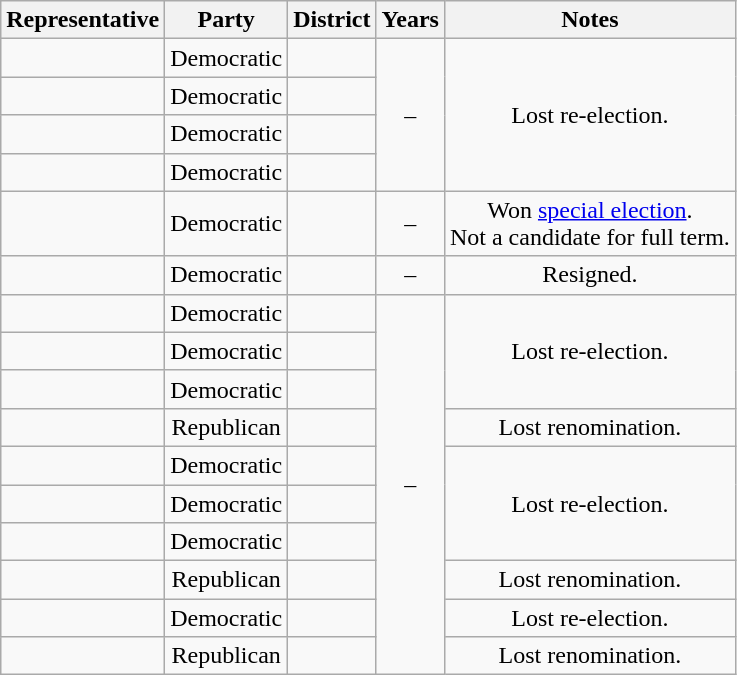<table class="wikitable sortable" style="text-align:center">
<tr valign=bottom>
<th>Representative</th>
<th>Party</th>
<th>District</th>
<th>Years</th>
<th>Notes</th>
</tr>
<tr>
<td align=left></td>
<td>Democratic</td>
<td></td>
<td rowspan="4" nowrap=""> –<br></td>
<td rowspan="4">Lost re-election.</td>
</tr>
<tr>
<td align=left></td>
<td>Democratic</td>
<td></td>
</tr>
<tr>
<td align=left></td>
<td>Democratic</td>
<td></td>
</tr>
<tr>
<td align=left></td>
<td>Democratic</td>
<td></td>
</tr>
<tr>
<td align=left></td>
<td>Democratic</td>
<td></td>
<td nowrap> –<br></td>
<td>Won <a href='#'>special election</a>.<br>Not a candidate for full term.</td>
</tr>
<tr>
<td align=left></td>
<td>Democratic</td>
<td></td>
<td> –<br></td>
<td>Resigned.</td>
</tr>
<tr>
<td align=left></td>
<td>Democratic</td>
<td></td>
<td rowspan="10" nowrap=""> –<br></td>
<td rowspan="3">Lost re-election.</td>
</tr>
<tr>
<td align=left></td>
<td>Democratic</td>
<td></td>
</tr>
<tr>
<td align=left></td>
<td>Democratic</td>
<td></td>
</tr>
<tr>
<td align=left></td>
<td>Republican</td>
<td></td>
<td>Lost renomination.</td>
</tr>
<tr>
<td align=left></td>
<td>Democratic</td>
<td></td>
<td rowspan="3">Lost re-election.</td>
</tr>
<tr>
<td align=left></td>
<td>Democratic</td>
<td></td>
</tr>
<tr>
<td align=left></td>
<td>Democratic</td>
<td></td>
</tr>
<tr>
<td align=left></td>
<td>Republican</td>
<td></td>
<td>Lost renomination.</td>
</tr>
<tr>
<td align=left></td>
<td>Democratic</td>
<td></td>
<td>Lost re-election.</td>
</tr>
<tr>
<td align=left></td>
<td>Republican</td>
<td></td>
<td>Lost renomination.</td>
</tr>
</table>
